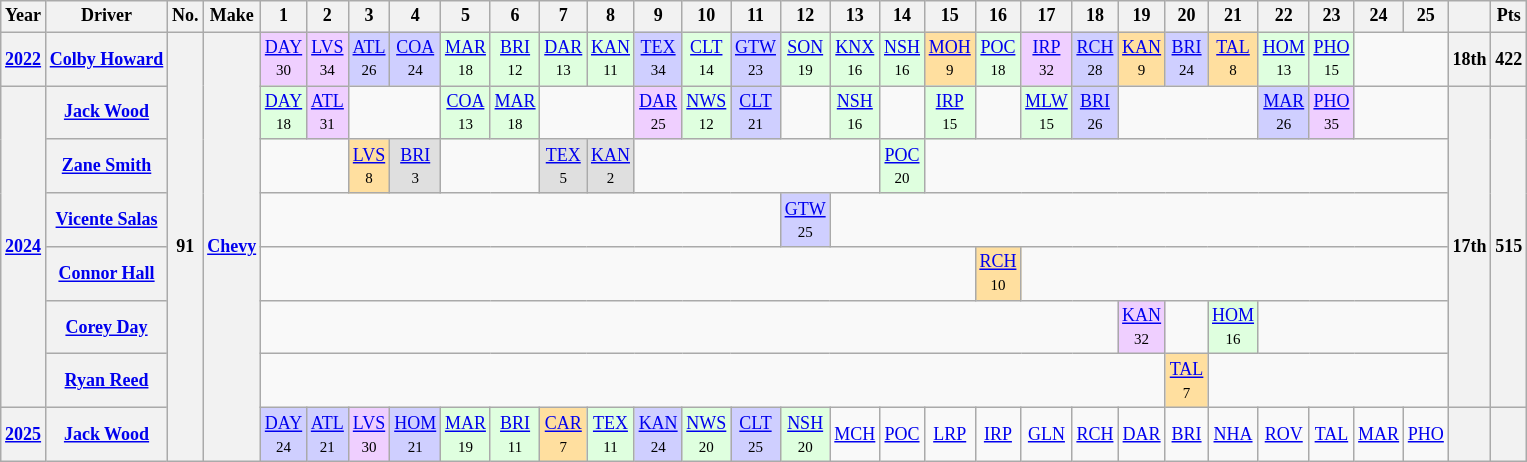<table class="wikitable" style="text-align:center; font-size:75%">
<tr>
<th>Year</th>
<th>Driver</th>
<th>No.</th>
<th>Make</th>
<th>1</th>
<th>2</th>
<th>3</th>
<th>4</th>
<th>5</th>
<th>6</th>
<th>7</th>
<th>8</th>
<th>9</th>
<th>10</th>
<th>11</th>
<th>12</th>
<th>13</th>
<th>14</th>
<th>15</th>
<th>16</th>
<th>17</th>
<th>18</th>
<th>19</th>
<th>20</th>
<th>21</th>
<th>22</th>
<th>23</th>
<th>24</th>
<th>25</th>
<th></th>
<th>Pts</th>
</tr>
<tr>
<th><a href='#'>2022</a></th>
<th><a href='#'>Colby Howard</a></th>
<th rowspan="8">91</th>
<th rowspan="8"><a href='#'>Chevy</a></th>
<td style="background:#EFCFFF;"><a href='#'>DAY</a><br><small>30</small></td>
<td style="background:#EFCFFF;"><a href='#'>LVS</a><br><small>34</small></td>
<td style="background:#CFCFFF;"><a href='#'>ATL</a><br><small>26</small></td>
<td style="background:#CFCFFF;"><a href='#'>COA</a><br><small>24</small></td>
<td style="background:#DFFFDF;"><a href='#'>MAR</a><br><small>18</small></td>
<td style="background:#DFFFDF;"><a href='#'>BRI</a><br><small>12</small></td>
<td style="background:#DFFFDF;"><a href='#'>DAR</a><br><small>13</small></td>
<td style="background:#DFFFDF;"><a href='#'>KAN</a><br><small>11</small></td>
<td style="background:#CFCFFF;"><a href='#'>TEX</a><br><small>34</small></td>
<td style="background:#DFFFDF;"><a href='#'>CLT</a><br><small>14</small></td>
<td style="background:#CFCFFF;"><a href='#'>GTW</a><br><small>23</small></td>
<td style="background:#DFFFDF;"><a href='#'>SON</a><br><small>19</small></td>
<td style="background:#DFFFDF;"><a href='#'>KNX</a><br><small>16</small></td>
<td style="background:#DFFFDF;"><a href='#'>NSH</a><br><small>16</small></td>
<td style="background:#FFDF9F;"><a href='#'>MOH</a><br><small>9</small></td>
<td style="background:#DFFFDF;"><a href='#'>POC</a><br><small>18</small></td>
<td style="background:#EFCFFF;"><a href='#'>IRP</a><br><small>32</small></td>
<td style="background:#CFCFFF;"><a href='#'>RCH</a><br><small>28</small></td>
<td style="background:#FFDF9F;"><a href='#'>KAN</a><br><small>9</small></td>
<td style="background:#CFCFFF;"><a href='#'>BRI</a><br><small>24</small></td>
<td style="background:#FFDF9F;"><a href='#'>TAL</a><br><small>8</small></td>
<td style="background:#DFFFDF;"><a href='#'>HOM</a><br><small>13</small></td>
<td style="background:#DFFFDF;"><a href='#'>PHO</a><br><small>15</small></td>
<td colspan=2></td>
<th>18th</th>
<th>422</th>
</tr>
<tr>
<th rowspan="6"><a href='#'>2024</a></th>
<th><a href='#'>Jack Wood</a></th>
<td style="background:#DFFFDF;"><a href='#'>DAY</a><br><small>18</small></td>
<td style="background:#EFCFFF;"><a href='#'>ATL</a><br><small>31</small></td>
<td colspan="2"></td>
<td style="background:#DFFFDF;"><a href='#'>COA</a><br><small>13</small></td>
<td style="background:#DFFFDF;"><a href='#'>MAR</a><br><small>18</small></td>
<td colspan="2"></td>
<td style="background:#EFCFFF;"><a href='#'>DAR</a><br><small>25</small></td>
<td style="background:#DFFFDF;"><a href='#'>NWS</a><br><small>12</small></td>
<td style="background:#CFCFFF;"><a href='#'>CLT</a><br><small>21</small></td>
<td></td>
<td style="background:#DFFFDF;"><a href='#'>NSH</a><br><small>16</small></td>
<td></td>
<td style="background:#DFFFDF;"><a href='#'>IRP</a><br><small>15</small></td>
<td></td>
<td style="background:#DFFFDF;"><a href='#'>MLW</a><br><small>15</small></td>
<td style="background:#CFCFFF;"><a href='#'>BRI</a><br><small>26</small></td>
<td colspan="3"></td>
<td style="background:#CFCFFF;"><a href='#'>MAR</a><br><small>26</small></td>
<td style="background:#EFCFFF;"><a href='#'>PHO</a><br><small>35</small></td>
<td colspan=2></td>
<th rowspan="6">17th</th>
<th rowspan="6">515</th>
</tr>
<tr>
<th><a href='#'>Zane Smith</a></th>
<td colspan="2"></td>
<td style="background:#FFDF9F;"><a href='#'>LVS</a><br><small>8</small></td>
<td style="background:#DFDFDF;"><a href='#'>BRI</a><br><small>3</small></td>
<td colspan="2"></td>
<td style="background:#DFDFDF;"><a href='#'>TEX</a><br><small>5</small></td>
<td style="background:#DFDFDF;"><a href='#'>KAN</a><br><small>2</small></td>
<td colspan="5"></td>
<td style="background:#DFFFDF;"><a href='#'>POC</a><br><small>20</small></td>
<td colspan="11"></td>
</tr>
<tr>
<th><a href='#'>Vicente Salas</a></th>
<td colspan="11"></td>
<td style="background:#CFCFFF;"><a href='#'>GTW</a><br><small>25</small></td>
<td colspan="13"></td>
</tr>
<tr>
<th><a href='#'>Connor Hall</a></th>
<td colspan="15"></td>
<td style="background:#FFDF9F;"><a href='#'>RCH</a><br><small>10</small></td>
<td colspan="9"></td>
</tr>
<tr>
<th><a href='#'>Corey Day</a></th>
<td colspan="18"></td>
<td style="background:#EFCFFF;"><a href='#'>KAN</a><br><small>32</small></td>
<td></td>
<td style="background:#DFFFDF;"><a href='#'>HOM</a><br><small>16</small></td>
<td colspan="4"></td>
</tr>
<tr>
<th><a href='#'>Ryan Reed</a></th>
<td colspan="19"></td>
<td style="background:#FFDF9F;"><a href='#'>TAL</a><br><small>7</small></td>
<td colspan="5"></td>
</tr>
<tr>
<th><a href='#'>2025</a></th>
<th><a href='#'>Jack Wood</a></th>
<td style="background:#CFCFFF;"><a href='#'>DAY</a><br><small>24</small></td>
<td style="background:#CFCFFF;"><a href='#'>ATL</a><br><small>21</small></td>
<td style="background:#EFCFFF;"><a href='#'>LVS</a><br><small>30</small></td>
<td style="background:#CFCFFF;"><a href='#'>HOM</a><br><small>21</small></td>
<td style="background:#DFFFDF;"><a href='#'>MAR</a><br><small>19</small></td>
<td style="background:#DFFFDF;"><a href='#'>BRI</a><br><small>11</small></td>
<td style="background:#FFDF9F;"><a href='#'>CAR</a><br><small>7</small></td>
<td style="background:#DFFFDF;"><a href='#'>TEX</a><br><small>11</small></td>
<td style="background:#CFCFFF;"><a href='#'>KAN</a><br><small>24</small></td>
<td style="background:#DFFFDF;"><a href='#'>NWS</a><br><small>20</small></td>
<td style="background:#CFCFFF;"><a href='#'>CLT</a><br><small>25</small></td>
<td style="background:#DFFFDF;"><a href='#'>NSH</a><br><small>20</small></td>
<td><a href='#'>MCH</a></td>
<td><a href='#'>POC</a></td>
<td><a href='#'>LRP</a></td>
<td><a href='#'>IRP</a></td>
<td><a href='#'>GLN</a></td>
<td><a href='#'>RCH</a></td>
<td><a href='#'>DAR</a></td>
<td><a href='#'>BRI</a></td>
<td><a href='#'>NHA</a></td>
<td><a href='#'>ROV</a></td>
<td><a href='#'>TAL</a></td>
<td><a href='#'>MAR</a></td>
<td><a href='#'>PHO</a></td>
<th></th>
<th></th>
</tr>
</table>
